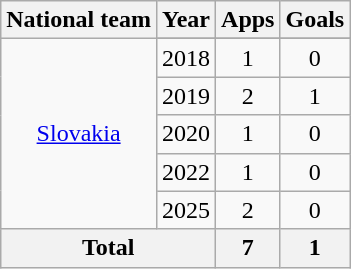<table class="wikitable" style="text-align:center">
<tr>
<th>National team</th>
<th>Year</th>
<th>Apps</th>
<th>Goals</th>
</tr>
<tr>
<td rowspan=6><a href='#'>Slovakia</a></td>
</tr>
<tr>
<td>2018</td>
<td>1</td>
<td>0</td>
</tr>
<tr>
<td>2019</td>
<td>2</td>
<td>1</td>
</tr>
<tr>
<td>2020</td>
<td>1</td>
<td>0</td>
</tr>
<tr>
<td>2022</td>
<td>1</td>
<td>0</td>
</tr>
<tr>
<td>2025</td>
<td>2</td>
<td>0</td>
</tr>
<tr>
<th colspan="2">Total</th>
<th>7</th>
<th>1</th>
</tr>
</table>
